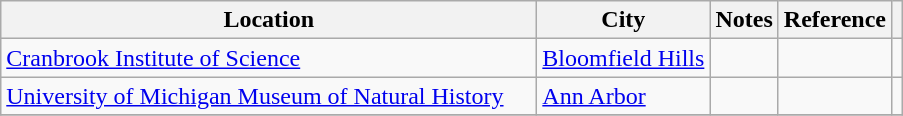<table class="wikitable">
<tr>
<th Width="350">Location</th>
<th>City</th>
<th>Notes</th>
<th>Reference</th>
<th></th>
</tr>
<tr>
<td><a href='#'>Cranbrook Institute of Science</a></td>
<td><a href='#'>Bloomfield Hills</a></td>
<td></td>
<td></td>
<td></td>
</tr>
<tr>
<td><a href='#'>University of Michigan Museum of Natural History</a></td>
<td><a href='#'>Ann Arbor</a></td>
<td></td>
<td></td>
<td></td>
</tr>
<tr>
</tr>
</table>
